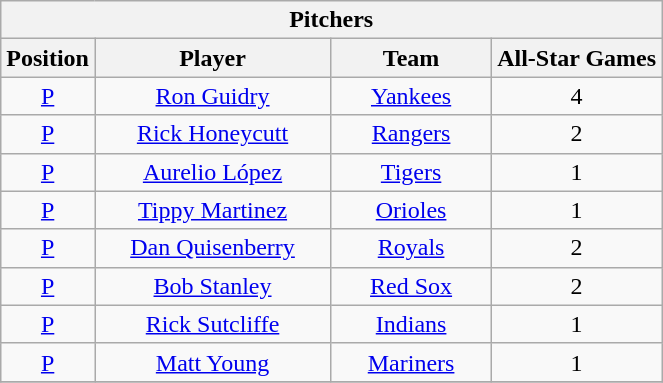<table class="wikitable" style="font-size: 100%; text-align:center;">
<tr>
<th colspan="4">Pitchers</th>
</tr>
<tr>
<th>Position</th>
<th width="150">Player</th>
<th width="100">Team</th>
<th>All-Star Games</th>
</tr>
<tr>
<td><a href='#'>P</a></td>
<td><a href='#'>Ron Guidry</a></td>
<td><a href='#'>Yankees</a></td>
<td>4</td>
</tr>
<tr>
<td><a href='#'>P</a></td>
<td><a href='#'>Rick Honeycutt</a></td>
<td><a href='#'>Rangers</a></td>
<td>2</td>
</tr>
<tr>
<td><a href='#'>P</a></td>
<td><a href='#'>Aurelio López</a></td>
<td><a href='#'>Tigers</a></td>
<td>1</td>
</tr>
<tr>
<td><a href='#'>P</a></td>
<td><a href='#'>Tippy Martinez</a></td>
<td><a href='#'>Orioles</a></td>
<td>1</td>
</tr>
<tr>
<td><a href='#'>P</a></td>
<td><a href='#'>Dan Quisenberry</a></td>
<td><a href='#'>Royals</a></td>
<td>2</td>
</tr>
<tr>
<td><a href='#'>P</a></td>
<td><a href='#'>Bob Stanley</a></td>
<td><a href='#'>Red Sox</a></td>
<td>2</td>
</tr>
<tr>
<td><a href='#'>P</a></td>
<td><a href='#'>Rick Sutcliffe</a></td>
<td><a href='#'>Indians</a></td>
<td>1</td>
</tr>
<tr>
<td><a href='#'>P</a></td>
<td><a href='#'>Matt Young</a></td>
<td><a href='#'>Mariners</a></td>
<td>1</td>
</tr>
<tr>
</tr>
</table>
